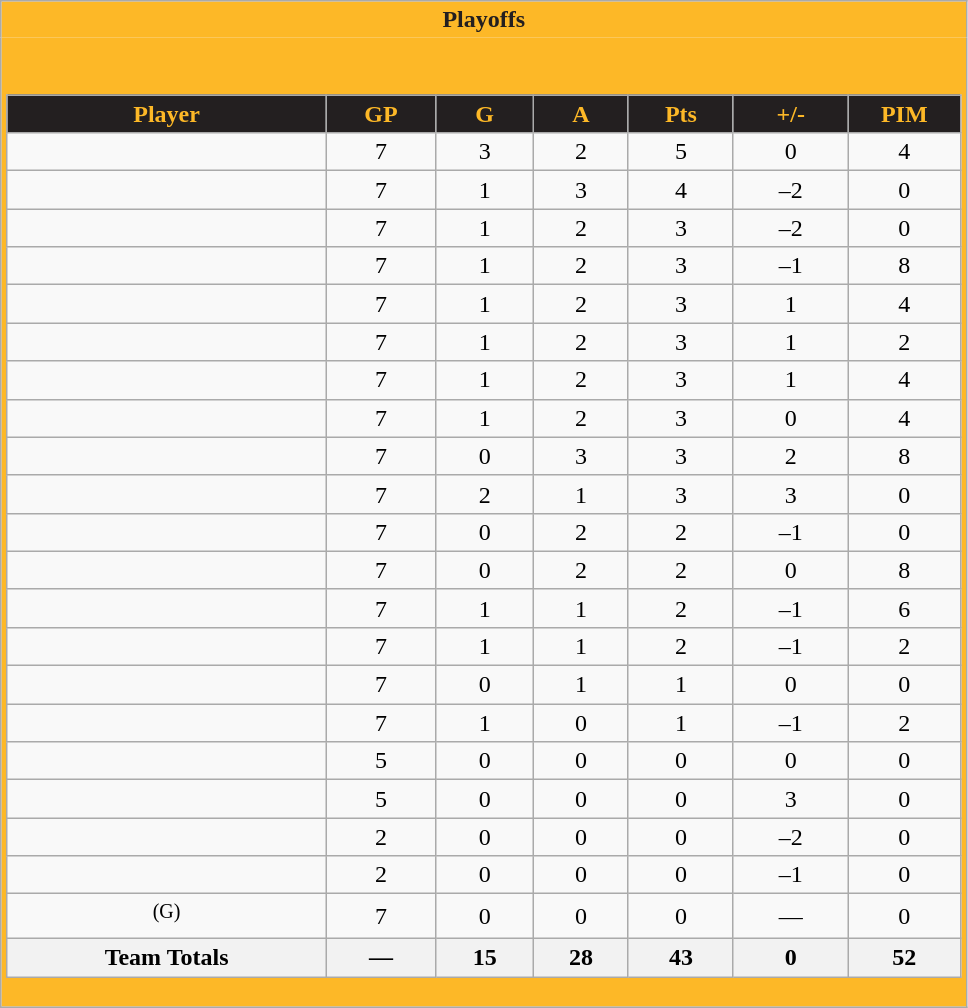<table class="wikitable" style="border: 1px solid #aaa;">
<tr>
<th style="background:#FDB827; color:#231F20; border: 0;">Playoffs</th>
</tr>
<tr>
<td style="background: #FDB827; border: 0;" colspan="4"><br><table class="wikitable sortable" style="width: 100%; text-align: center;">
<tr>
<th style="background:#231F20; color:#FDB827; width: 12.5em;">Player</th>
<th style="background:#231F20; color:#FDB827; width: 4em;">GP</th>
<th style="background:#231F20; color:#FDB827; width: 3.5em;">G</th>
<th style="background:#231F20; color:#FDB827; width: 3.4em;">A</th>
<th style="background:#231F20; color:#FDB827; width: 3.8em;">Pts</th>
<th style="background:#231F20; color:#FDB827; width: 4.2em;">+/-</th>
<th style="background:#231F20; color:#FDB827; width: 4.1em;">PIM</th>
</tr>
<tr align=center>
<td></td>
<td>7</td>
<td>3</td>
<td>2</td>
<td>5</td>
<td>0</td>
<td>4</td>
</tr>
<tr align=center>
<td></td>
<td>7</td>
<td>1</td>
<td>3</td>
<td>4</td>
<td>–2</td>
<td>0</td>
</tr>
<tr align=center>
<td></td>
<td>7</td>
<td>1</td>
<td>2</td>
<td>3</td>
<td>–2</td>
<td>0</td>
</tr>
<tr align=center>
<td></td>
<td>7</td>
<td>1</td>
<td>2</td>
<td>3</td>
<td>–1</td>
<td>8</td>
</tr>
<tr align=center>
<td></td>
<td>7</td>
<td>1</td>
<td>2</td>
<td>3</td>
<td>1</td>
<td>4</td>
</tr>
<tr align=center>
<td></td>
<td>7</td>
<td>1</td>
<td>2</td>
<td>3</td>
<td>1</td>
<td>2</td>
</tr>
<tr align=center>
<td></td>
<td>7</td>
<td>1</td>
<td>2</td>
<td>3</td>
<td>1</td>
<td>4</td>
</tr>
<tr align=center>
<td></td>
<td>7</td>
<td>1</td>
<td>2</td>
<td>3</td>
<td>0</td>
<td>4</td>
</tr>
<tr align=center>
<td></td>
<td>7</td>
<td>0</td>
<td>3</td>
<td>3</td>
<td>2</td>
<td>8</td>
</tr>
<tr align=center>
<td></td>
<td>7</td>
<td>2</td>
<td>1</td>
<td>3</td>
<td>3</td>
<td>0</td>
</tr>
<tr align=center>
<td></td>
<td>7</td>
<td>0</td>
<td>2</td>
<td>2</td>
<td>–1</td>
<td>0</td>
</tr>
<tr align=center>
<td></td>
<td>7</td>
<td>0</td>
<td>2</td>
<td>2</td>
<td>0</td>
<td>8</td>
</tr>
<tr align=center>
<td></td>
<td>7</td>
<td>1</td>
<td>1</td>
<td>2</td>
<td>–1</td>
<td>6</td>
</tr>
<tr align=center>
<td></td>
<td>7</td>
<td>1</td>
<td>1</td>
<td>2</td>
<td>–1</td>
<td>2</td>
</tr>
<tr align=center>
<td></td>
<td>7</td>
<td>0</td>
<td>1</td>
<td>1</td>
<td>0</td>
<td>0</td>
</tr>
<tr align=center>
<td></td>
<td>7</td>
<td>1</td>
<td>0</td>
<td>1</td>
<td>–1</td>
<td>2</td>
</tr>
<tr align=center>
<td></td>
<td>5</td>
<td>0</td>
<td>0</td>
<td>0</td>
<td>0</td>
<td>0</td>
</tr>
<tr align=center>
<td></td>
<td>5</td>
<td>0</td>
<td>0</td>
<td>0</td>
<td>3</td>
<td>0</td>
</tr>
<tr align=center>
<td></td>
<td>2</td>
<td>0</td>
<td>0</td>
<td>0</td>
<td>–2</td>
<td>0</td>
</tr>
<tr align=center>
<td></td>
<td>2</td>
<td>0</td>
<td>0</td>
<td>0</td>
<td>–1</td>
<td>0</td>
</tr>
<tr align=center>
<td><sup>(G)</sup></td>
<td>7</td>
<td>0</td>
<td>0</td>
<td>0</td>
<td>—</td>
<td>0</td>
</tr>
<tr class="sortbottom">
<th>Team Totals</th>
<th>—</th>
<th>15</th>
<th>28</th>
<th>43</th>
<th>0</th>
<th>52</th>
</tr>
</table>
</td>
</tr>
</table>
